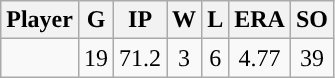<table class="wikitable sortable">
<tr>
<th>Player</th>
<th>G</th>
<th>IP</th>
<th>W</th>
<th>L</th>
<th>ERA</th>
<th>SO</th>
</tr>
<tr style="text-align:center;">
<td></td>
<td>19</td>
<td>71.2</td>
<td>3</td>
<td>6</td>
<td>4.77</td>
<td>39</td>
</tr>
</table>
